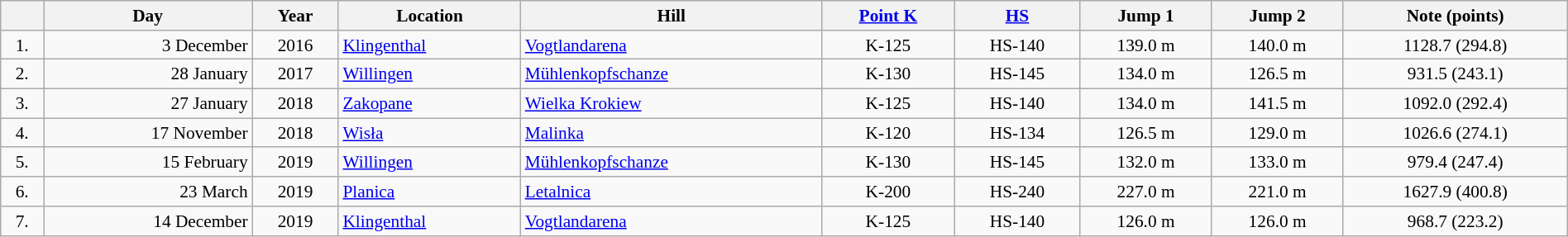<table width=100% style="font-size: 89%; text-align:center" class=wikitable>
<tr>
<th></th>
<th>Day</th>
<th>Year</th>
<th>Location</th>
<th>Hill</th>
<th><a href='#'>Point K</a></th>
<th><a href='#'>HS</a></th>
<th>Jump 1</th>
<th>Jump 2</th>
<th>Note (points)</th>
</tr>
<tr>
<td>1.</td>
<td align=right>3 December</td>
<td>2016</td>
<td align=left><a href='#'>Klingenthal</a></td>
<td align=left><a href='#'>Vogtlandarena</a></td>
<td>K-125</td>
<td>HS-140</td>
<td>139.0 m</td>
<td>140.0 m</td>
<td>1128.7 (294.8)</td>
</tr>
<tr>
<td>2.</td>
<td align=right>28 January</td>
<td>2017</td>
<td align=left><a href='#'>Willingen</a></td>
<td align=left><a href='#'>Mühlenkopfschanze</a></td>
<td>K-130</td>
<td>HS-145</td>
<td>134.0 m</td>
<td>126.5 m</td>
<td>931.5 (243.1)</td>
</tr>
<tr>
<td>3.</td>
<td align=right>27 January</td>
<td>2018</td>
<td align=left><a href='#'>Zakopane</a></td>
<td align=left><a href='#'>Wielka Krokiew</a></td>
<td>K-125</td>
<td>HS-140</td>
<td>134.0 m</td>
<td>141.5 m</td>
<td>1092.0 (292.4)</td>
</tr>
<tr>
<td>4.</td>
<td align=right>17 November</td>
<td>2018</td>
<td align=left><a href='#'>Wisła</a></td>
<td align=left><a href='#'>Malinka</a></td>
<td>K-120</td>
<td>HS-134</td>
<td>126.5 m</td>
<td>129.0 m</td>
<td>1026.6 (274.1)</td>
</tr>
<tr>
<td>5.</td>
<td align=right>15 February</td>
<td>2019</td>
<td align=left><a href='#'>Willingen</a></td>
<td align=left><a href='#'>Mühlenkopfschanze</a></td>
<td>K-130</td>
<td>HS-145</td>
<td>132.0 m</td>
<td>133.0 m</td>
<td>979.4 (247.4)</td>
</tr>
<tr>
<td>6.</td>
<td align=right>23 March</td>
<td>2019</td>
<td align=left><a href='#'>Planica</a></td>
<td align=left><a href='#'>Letalnica</a></td>
<td>K-200</td>
<td>HS-240</td>
<td>227.0 m</td>
<td>221.0 m</td>
<td>1627.9 (400.8)</td>
</tr>
<tr>
<td>7.</td>
<td align=right>14 December</td>
<td>2019</td>
<td align=left><a href='#'>Klingenthal</a></td>
<td align=left><a href='#'>Vogtlandarena</a></td>
<td>K-125</td>
<td>HS-140</td>
<td>126.0 m</td>
<td>126.0 m</td>
<td>968.7 (223.2)</td>
</tr>
</table>
